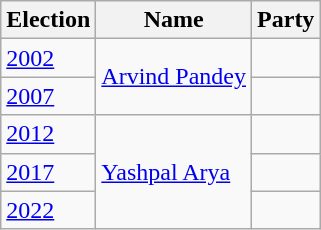<table class="wikitable sortable">
<tr>
<th>Election</th>
<th>Name</th>
<th colspan="2">Party</th>
</tr>
<tr>
<td><a href='#'>2002</a></td>
<td rowspan=2><a href='#'>Arvind Pandey</a></td>
<td></td>
</tr>
<tr>
<td><a href='#'>2007</a></td>
</tr>
<tr>
<td><a href='#'>2012</a></td>
<td rowspan=3><a href='#'>Yashpal Arya</a></td>
<td></td>
</tr>
<tr>
<td><a href='#'>2017</a></td>
<td></td>
</tr>
<tr>
<td><a href='#'>2022</a></td>
<td></td>
</tr>
</table>
